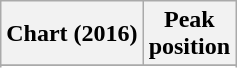<table class="wikitable sortable plainrowheaders" style="text-align:center">
<tr>
<th scope="col">Chart (2016)</th>
<th scope="col">Peak<br> position</th>
</tr>
<tr>
</tr>
<tr>
</tr>
<tr>
</tr>
<tr>
</tr>
<tr>
</tr>
<tr>
</tr>
<tr>
</tr>
</table>
